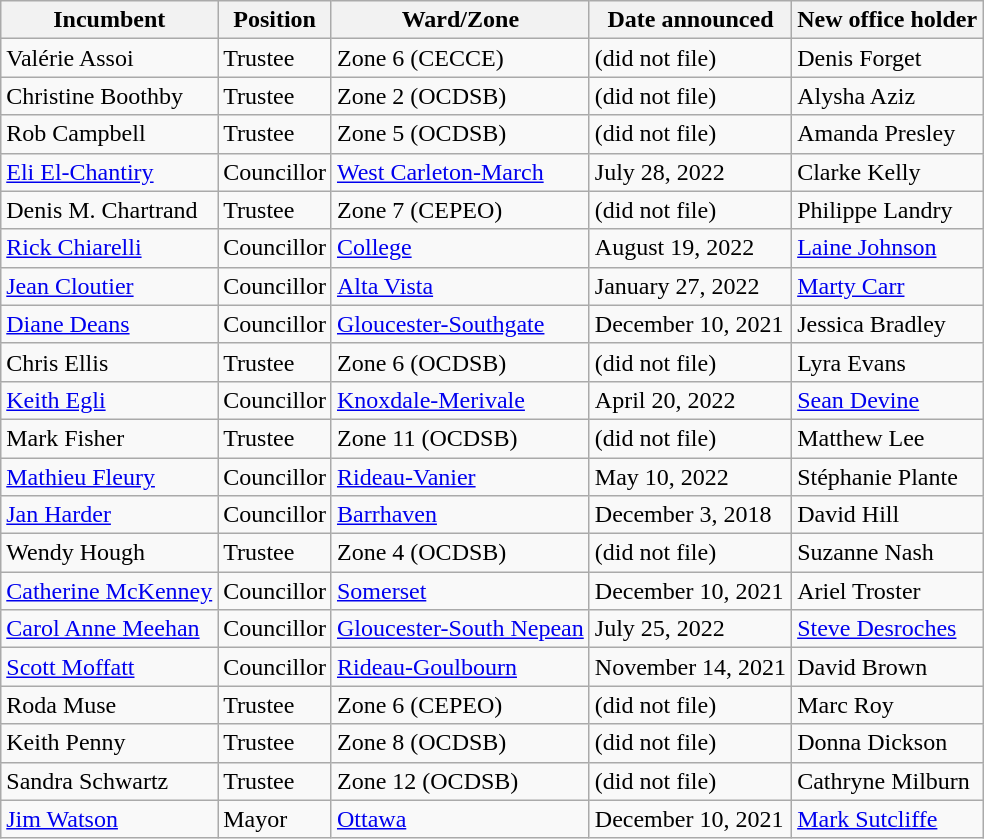<table class="wikitable sortable mw-collapsible mw-collapsed">
<tr>
<th>Incumbent</th>
<th>Position</th>
<th>Ward/Zone</th>
<th>Date announced</th>
<th>New office holder</th>
</tr>
<tr>
<td>Valérie Assoi</td>
<td>Trustee</td>
<td>Zone 6 (CECCE)</td>
<td> (did not file)</td>
<td>Denis Forget</td>
</tr>
<tr>
<td>Christine Boothby</td>
<td>Trustee</td>
<td>Zone 2 (OCDSB)</td>
<td> (did not file)</td>
<td>Alysha Aziz</td>
</tr>
<tr>
<td>Rob Campbell</td>
<td>Trustee</td>
<td>Zone 5 (OCDSB)</td>
<td> (did not file)</td>
<td>Amanda Presley</td>
</tr>
<tr>
<td><a href='#'>Eli El-Chantiry</a></td>
<td>Councillor</td>
<td><a href='#'>West Carleton-March</a></td>
<td>July 28, 2022</td>
<td>Clarke Kelly</td>
</tr>
<tr>
<td>Denis M. Chartrand</td>
<td>Trustee</td>
<td>Zone 7 (CEPEO)</td>
<td> (did not file)</td>
<td>Philippe Landry</td>
</tr>
<tr>
<td><a href='#'>Rick Chiarelli</a></td>
<td>Councillor</td>
<td><a href='#'>College</a></td>
<td>August 19, 2022</td>
<td><a href='#'>Laine Johnson</a></td>
</tr>
<tr>
<td><a href='#'>Jean Cloutier</a></td>
<td>Councillor</td>
<td><a href='#'>Alta Vista</a></td>
<td>January 27, 2022</td>
<td><a href='#'>Marty Carr</a></td>
</tr>
<tr>
<td><a href='#'>Diane Deans</a></td>
<td>Councillor</td>
<td><a href='#'>Gloucester-Southgate</a></td>
<td>December 10, 2021</td>
<td>Jessica Bradley</td>
</tr>
<tr>
<td>Chris Ellis</td>
<td>Trustee</td>
<td>Zone 6 (OCDSB)</td>
<td> (did not file)</td>
<td>Lyra Evans</td>
</tr>
<tr>
<td><a href='#'>Keith Egli</a></td>
<td>Councillor</td>
<td><a href='#'>Knoxdale-Merivale</a></td>
<td>April 20, 2022</td>
<td><a href='#'>Sean Devine</a></td>
</tr>
<tr>
<td>Mark Fisher</td>
<td>Trustee</td>
<td>Zone 11 (OCDSB)</td>
<td> (did not file)</td>
<td>Matthew Lee</td>
</tr>
<tr>
<td><a href='#'>Mathieu Fleury</a></td>
<td>Councillor</td>
<td><a href='#'>Rideau-Vanier</a></td>
<td>May 10, 2022</td>
<td>Stéphanie Plante</td>
</tr>
<tr>
<td><a href='#'>Jan Harder</a></td>
<td>Councillor</td>
<td><a href='#'>Barrhaven</a></td>
<td>December 3, 2018</td>
<td>David Hill</td>
</tr>
<tr>
<td>Wendy Hough</td>
<td>Trustee</td>
<td>Zone 4 (OCDSB)</td>
<td> (did not file)</td>
<td>Suzanne Nash</td>
</tr>
<tr>
<td><a href='#'>Catherine McKenney</a></td>
<td>Councillor</td>
<td><a href='#'>Somerset</a></td>
<td>December 10, 2021</td>
<td>Ariel Troster</td>
</tr>
<tr>
<td><a href='#'>Carol Anne Meehan</a></td>
<td>Councillor</td>
<td><a href='#'>Gloucester-South Nepean</a></td>
<td>July 25, 2022</td>
<td><a href='#'>Steve Desroches</a></td>
</tr>
<tr>
<td><a href='#'>Scott Moffatt</a></td>
<td>Councillor</td>
<td><a href='#'>Rideau-Goulbourn</a></td>
<td>November 14, 2021</td>
<td>David Brown</td>
</tr>
<tr>
<td>Roda Muse</td>
<td>Trustee</td>
<td>Zone 6 (CEPEO)</td>
<td> (did not file)</td>
<td>Marc Roy</td>
</tr>
<tr>
<td>Keith Penny</td>
<td>Trustee</td>
<td>Zone 8 (OCDSB)</td>
<td> (did not file)</td>
<td>Donna Dickson</td>
</tr>
<tr>
<td>Sandra Schwartz</td>
<td>Trustee</td>
<td>Zone 12 (OCDSB)</td>
<td> (did not file)</td>
<td>Cathryne Milburn</td>
</tr>
<tr>
<td><a href='#'>Jim Watson</a></td>
<td>Mayor</td>
<td><a href='#'>Ottawa</a></td>
<td>December 10, 2021</td>
<td><a href='#'>Mark Sutcliffe</a></td>
</tr>
</table>
